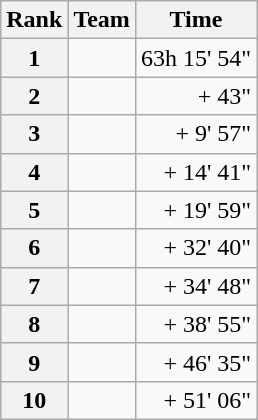<table class="wikitable">
<tr>
<th scope="col">Rank</th>
<th scope="col">Team</th>
<th scope="col">Time</th>
</tr>
<tr>
<th scope="row">1</th>
<td> </td>
<td align="right">63h 15' 54"</td>
</tr>
<tr>
<th scope="row">2</th>
<td> </td>
<td align="right">+ 43"</td>
</tr>
<tr>
<th scope="row">3</th>
<td> </td>
<td align="right">+ 9' 57"</td>
</tr>
<tr>
<th scope="row">4</th>
<td> </td>
<td align="right">+ 14' 41"</td>
</tr>
<tr>
<th scope="row">5</th>
<td> </td>
<td align="right">+ 19' 59"</td>
</tr>
<tr>
<th scope="row">6</th>
<td> </td>
<td align="right">+ 32' 40"</td>
</tr>
<tr>
<th scope="row">7</th>
<td> </td>
<td align="right">+ 34' 48"</td>
</tr>
<tr>
<th scope="row">8</th>
<td> </td>
<td align="right">+ 38' 55"</td>
</tr>
<tr>
<th scope="row">9</th>
<td> </td>
<td align="right">+ 46' 35"</td>
</tr>
<tr>
<th scope="row">10</th>
<td> </td>
<td align="right">+ 51' 06"</td>
</tr>
</table>
